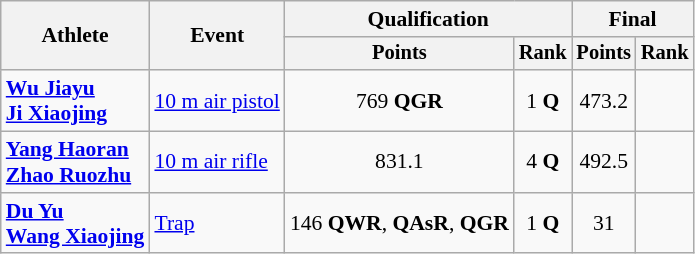<table class=wikitable style=font-size:90%;text-align:center>
<tr>
<th rowspan="2">Athlete</th>
<th rowspan="2">Event</th>
<th colspan=2>Qualification</th>
<th colspan=2>Final</th>
</tr>
<tr style="font-size:95%">
<th>Points</th>
<th>Rank</th>
<th>Points</th>
<th>Rank</th>
</tr>
<tr>
<td align=left><strong><a href='#'>Wu Jiayu</a><br><a href='#'>Ji Xiaojing</a></strong></td>
<td align=left><a href='#'>10 m air pistol</a></td>
<td>769 <strong>QGR</strong></td>
<td>1 <strong>Q</strong></td>
<td>473.2 </td>
<td></td>
</tr>
<tr>
<td align=left><strong><a href='#'>Yang Haoran</a><br><a href='#'>Zhao Ruozhu</a></strong></td>
<td align=left><a href='#'>10 m air rifle</a></td>
<td>831.1</td>
<td>4 <strong>Q</strong></td>
<td>492.5</td>
<td></td>
</tr>
<tr>
<td align=left><strong><a href='#'>Du Yu</a><br><a href='#'>Wang Xiaojing</a></strong></td>
<td align=left><a href='#'>Trap</a></td>
<td>146 <strong>QWR</strong>, <strong>QAsR</strong>, <strong>QGR</strong></td>
<td>1 <strong>Q</strong></td>
<td>31</td>
<td></td>
</tr>
</table>
